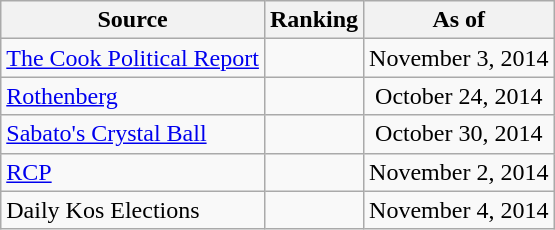<table class="wikitable" style="text-align:center">
<tr>
<th>Source</th>
<th>Ranking</th>
<th>As of</th>
</tr>
<tr>
<td align=left><a href='#'>The Cook Political Report</a></td>
<td></td>
<td>November 3, 2014</td>
</tr>
<tr>
<td align=left><a href='#'>Rothenberg</a></td>
<td></td>
<td>October 24, 2014</td>
</tr>
<tr>
<td align=left><a href='#'>Sabato's Crystal Ball</a></td>
<td></td>
<td>October 30, 2014</td>
</tr>
<tr>
<td align="left"><a href='#'>RCP</a></td>
<td></td>
<td>November 2, 2014</td>
</tr>
<tr>
<td align=left>Daily Kos Elections</td>
<td></td>
<td>November 4, 2014</td>
</tr>
</table>
